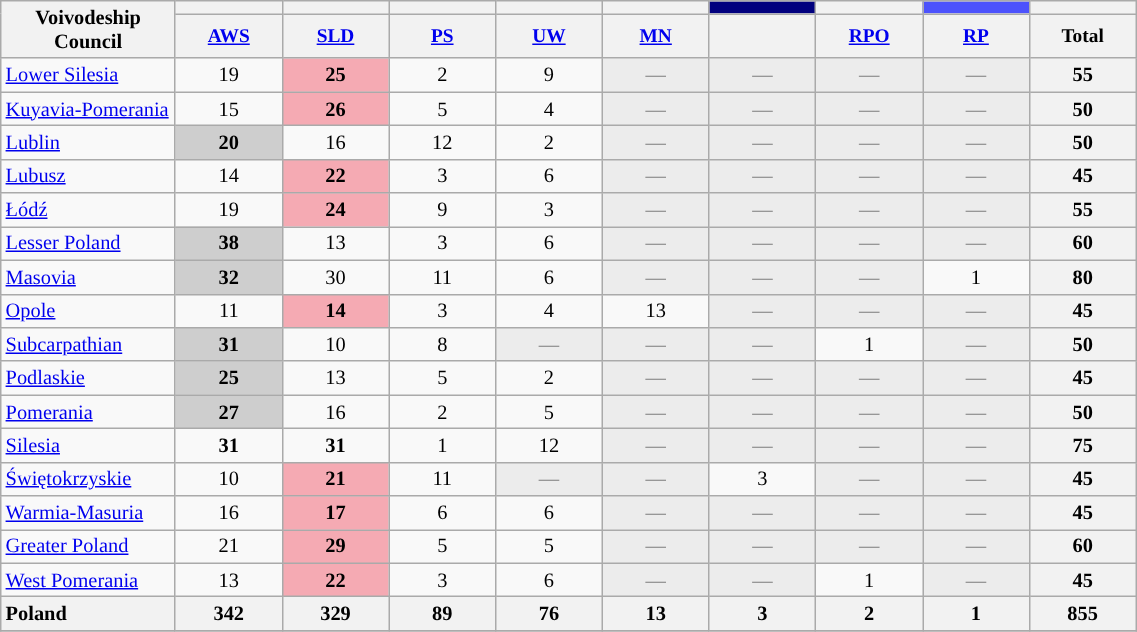<table class="wikitable sortable" style="text-align:center; font-size:85%;">
<tr text-align:center;>
<th style="width:110px;" rowspan="2">Voivodeship<br>Council</th>
<th style="background: "></th>
<th style="background: "></th>
<th style="background: "></th>
<th style="background: "></th>
<th style="background: "></th>
<th style="background: #01007E;"></th>
<th style="background: "></th>
<th style="background: #4C52FC;"></th>
<th style="background: ;"></th>
</tr>
<tr text-align:center;>
<th style="font-size:95%; width:65px;"><a href='#'>AWS</a></th>
<th style="font-size:95%; width:65px;"><a href='#'>SLD</a></th>
<th style="font-size:95%; width:65px;"><a href='#'>PS</a></th>
<th style="font-size:95%; width:65px;"><a href='#'>UW</a></th>
<th style="font-size:95%; width:65px;"><a href='#'>MN</a></th>
<th style="font-size:95%; width:65px;"></th>
<th style="font-size:95%; width:65px;"><a href='#'>RPO</a></th>
<th style="font-size:95%; width:65px;"><a href='#'>RP</a></th>
<th style="font-size:95%; width:65px;">Total</th>
</tr>
<tr>
<td style="text-align: left;"><a href='#'>Lower Silesia</a></td>
<td>19</td>
<td style="background: #F5AAB3;"><strong>25</strong></td>
<td>2</td>
<td>9</td>
<td style="background: #ececec; color:gray;">—</td>
<td style="background: #ececec; color:gray;">—</td>
<td style="background: #ececec; color:gray;">—</td>
<td style="background: #ececec; color:gray;">—</td>
<th>55</th>
</tr>
<tr>
<td style="text-align: left;"><a href='#'>Kuyavia-Pomerania</a></td>
<td>15</td>
<td style="background: #F5AAB3;"><strong>26</strong></td>
<td>5</td>
<td>4</td>
<td style="background: #ececec; color:gray;">—</td>
<td style="background: #ececec; color:gray;">—</td>
<td style="background: #ececec; color:gray;">—</td>
<td style="background: #ececec; color:gray;">—</td>
<th>50</th>
</tr>
<tr>
<td style="text-align: left;"><a href='#'>Lublin</a></td>
<td style="background: #CECECE;"><strong>20</strong></td>
<td>16</td>
<td>12</td>
<td>2</td>
<td style="background: #ececec; color:gray;">—</td>
<td style="background: #ececec; color:gray;">—</td>
<td style="background: #ececec; color:gray;">—</td>
<td style="background: #ececec; color:gray;">—</td>
<th>50</th>
</tr>
<tr>
<td style="text-align: left;"><a href='#'>Lubusz</a></td>
<td>14</td>
<td style="background: #F5AAB3;"><strong>22</strong></td>
<td>3</td>
<td>6</td>
<td style="background: #ececec; color:gray;">—</td>
<td style="background: #ececec; color:gray;">—</td>
<td style="background: #ececec; color:gray;">—</td>
<td style="background: #ececec; color:gray;">—</td>
<th>45</th>
</tr>
<tr>
<td style="text-align: left;"><a href='#'>Łódź</a></td>
<td>19</td>
<td style="background: #F5AAB3;"><strong>24</strong></td>
<td>9</td>
<td>3</td>
<td style="background: #ececec; color:gray;">—</td>
<td style="background: #ececec; color:gray;">—</td>
<td style="background: #ececec; color:gray;">—</td>
<td style="background: #ececec; color:gray;">—</td>
<th>55</th>
</tr>
<tr>
<td style="text-align: left;"><a href='#'>Lesser Poland</a></td>
<td style="background: #CECECE;"><strong>38</strong></td>
<td>13</td>
<td>3</td>
<td>6</td>
<td style="background: #ececec; color:gray;">—</td>
<td style="background: #ececec; color:gray;">—</td>
<td style="background: #ececec; color:gray;">—</td>
<td style="background: #ececec; color:gray;">—</td>
<th>60</th>
</tr>
<tr>
<td style="text-align: left;"><a href='#'>Masovia</a></td>
<td style="background: #CECECE;"><strong>32</strong></td>
<td>30</td>
<td>11</td>
<td>6</td>
<td style="background: #ececec; color:gray;">—</td>
<td style="background: #ececec; color:gray;">—</td>
<td style="background: #ececec; color:gray;">—</td>
<td>1</td>
<th>80</th>
</tr>
<tr>
<td style="text-align: left;"><a href='#'>Opole</a></td>
<td>11</td>
<td style="background: #F5AAB3;"><strong>14</strong></td>
<td>3</td>
<td>4</td>
<td>13</td>
<td style="background: #ececec; color:gray;">—</td>
<td style="background: #ececec; color:gray;">—</td>
<td style="background: #ececec; color:gray;">—</td>
<th>45</th>
</tr>
<tr>
<td style="text-align: left;"><a href='#'>Subcarpathian</a></td>
<td style="background: #CECECE;"><strong>31</strong></td>
<td>10</td>
<td>8</td>
<td style="background: #ececec; color:gray;">—</td>
<td style="background: #ececec; color:gray;">—</td>
<td style="background: #ececec; color:gray;">—</td>
<td>1</td>
<td style="background: #ececec; color:gray;">—</td>
<th>50</th>
</tr>
<tr>
<td style="text-align: left;"><a href='#'>Podlaskie</a></td>
<td style="background: #CECECE;"><strong>25</strong></td>
<td>13</td>
<td>5</td>
<td>2</td>
<td style="background: #ececec; color:gray;">—</td>
<td style="background: #ececec; color:gray;">—</td>
<td style="background: #ececec; color:gray;">—</td>
<td style="background: #ececec; color:gray;">—</td>
<th>45</th>
</tr>
<tr>
<td style="text-align: left;"><a href='#'>Pomerania</a></td>
<td style="background: #CECECE;"><strong>27</strong></td>
<td>16</td>
<td>2</td>
<td>5</td>
<td style="background: #ececec; color:gray;">—</td>
<td style="background: #ececec; color:gray;">—</td>
<td style="background: #ececec; color:gray;">—</td>
<td style="background: #ececec; color:gray;">—</td>
<th>50</th>
</tr>
<tr>
<td style="text-align: left;"><a href='#'>Silesia</a></td>
<td><strong>31</strong></td>
<td><strong>31</strong></td>
<td>1</td>
<td>12</td>
<td style="background: #ececec; color:gray;">—</td>
<td style="background: #ececec; color:gray;">—</td>
<td style="background: #ececec; color:gray;">—</td>
<td style="background: #ececec; color:gray;">—</td>
<th>75</th>
</tr>
<tr>
<td style="text-align: left;"><a href='#'>Świętokrzyskie</a></td>
<td>10</td>
<td style="background: #F5AAB3;"><strong>21</strong></td>
<td>11</td>
<td style="background: #ececec; color:gray;">—</td>
<td style="background: #ececec; color:gray;">—</td>
<td>3</td>
<td style="background: #ececec; color:gray;">—</td>
<td style="background: #ececec; color:gray;">—</td>
<th>45</th>
</tr>
<tr>
<td style="text-align: left;"><a href='#'>Warmia-Masuria</a></td>
<td>16</td>
<td style="background: #F5AAB3;"><strong>17</strong></td>
<td>6</td>
<td>6</td>
<td style="background: #ececec; color:gray;">—</td>
<td style="background: #ececec; color:gray;">—</td>
<td style="background: #ececec; color:gray;">—</td>
<td style="background: #ececec; color:gray;">—</td>
<th>45</th>
</tr>
<tr>
<td style="text-align: left;"><a href='#'>Greater Poland</a></td>
<td>21</td>
<td style="background: #F5AAB3;"><strong>29</strong></td>
<td>5</td>
<td>5</td>
<td style="background: #ececec; color:gray;">—</td>
<td style="background: #ececec; color:gray;">—</td>
<td style="background: #ececec; color:gray;">—</td>
<td style="background: #ececec; color:gray;">—</td>
<th>60</th>
</tr>
<tr>
<td style="text-align: left;"><a href='#'>West Pomerania</a></td>
<td>13</td>
<td style="background: #F5AAB3;"><strong>22</strong></td>
<td>3</td>
<td>6</td>
<td style="background: #ececec; color:gray;">—</td>
<td style="background: #ececec; color:gray;">—</td>
<td>1</td>
<td style="background: #ececec; color:gray;">—</td>
<th>45</th>
</tr>
<tr>
<th style="text-align: left;">Poland</th>
<th>342</th>
<th>329</th>
<th>89</th>
<th>76</th>
<th>13</th>
<th>3</th>
<th>2</th>
<th>1</th>
<th>855</th>
</tr>
<tr>
</tr>
</table>
